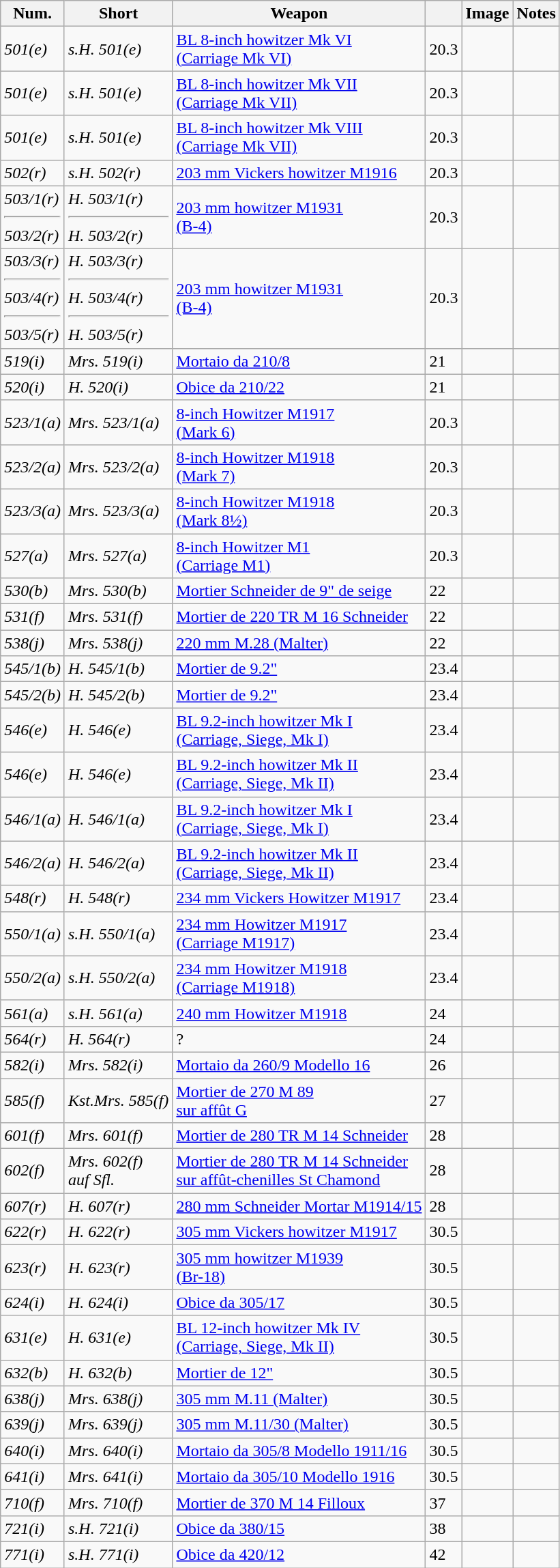<table class="wikitable sortable">
<tr>
<th>Num.</th>
<th>Short </th>
<th>Weapon</th>
<th><br></th>
<th>Image</th>
<th>Notes</th>
</tr>
<tr>
<td><em>501(e)</em></td>
<td><em>s.H. 501(e)</em></td>
<td><a href='#'>BL 8-inch howitzer Mk VI<br>(Carriage Mk VI)</a></td>
<td>20.3</td>
<td></td>
<td></td>
</tr>
<tr>
<td><em>501(e)</em></td>
<td><em>s.H. 501(e)</em></td>
<td><a href='#'>BL 8-inch howitzer Mk VII<br>(Carriage Mk VII)</a></td>
<td>20.3</td>
<td></td>
<td></td>
</tr>
<tr>
<td><em>501(e)</em></td>
<td><em>s.H. 501(e)</em></td>
<td><a href='#'>BL 8-inch howitzer Mk VIII<br>(Carriage Mk VII)</a></td>
<td>20.3</td>
<td></td>
<td></td>
</tr>
<tr>
<td><em>502(r)</em></td>
<td><em>s.H. 502(r)</em></td>
<td><a href='#'>203 mm Vickers howitzer M1916</a></td>
<td>20.3</td>
<td></td>
<td></td>
</tr>
<tr>
<td><em>503/1(r)</em><hr><em>503/2(r)</em></td>
<td><em>H. 503/1(r)</em><hr><em>H. 503/2(r)</em></td>
<td><a href='#'>203 mm howitzer M1931<br>(B-4)</a></td>
<td>20.3</td>
<td></td>
<td></td>
</tr>
<tr>
<td><em>503/3(r)</em><hr><em>503/4(r)</em><hr><em>503/5(r)</em></td>
<td><em>H. 503/3(r)</em><hr><em>H. 503/4(r)</em><hr><em>H. 503/5(r)</em></td>
<td><a href='#'>203 mm howitzer M1931<br>(B-4)</a></td>
<td>20.3</td>
<td></td>
<td></td>
</tr>
<tr>
<td><em>519(i)</em></td>
<td><em>Mrs. 519(i)</em></td>
<td><a href='#'>Mortaio da 210/8</a></td>
<td>21</td>
<td></td>
<td></td>
</tr>
<tr>
<td><em>520(i)</em></td>
<td><em>H. 520(i)</em></td>
<td><a href='#'>Obice da 210/22</a></td>
<td>21</td>
<td></td>
<td></td>
</tr>
<tr>
<td><em>523/1(a)</em></td>
<td><em>Mrs. 523/1(a)</em></td>
<td><a href='#'>8-inch Howitzer M1917<br>(Mark 6)</a></td>
<td>20.3</td>
<td></td>
<td></td>
</tr>
<tr>
<td><em>523/2(a)</em></td>
<td><em>Mrs. 523/2(a)</em></td>
<td><a href='#'>8-inch Howitzer M1918<br>(Mark 7)</a></td>
<td>20.3</td>
<td></td>
<td></td>
</tr>
<tr>
<td><em>523/3(a)</em></td>
<td><em>Mrs. 523/3(a)</em></td>
<td><a href='#'>8-inch Howitzer M1918<br>(Mark 8½)</a></td>
<td>20.3</td>
<td></td>
<td></td>
</tr>
<tr>
<td><em>527(a)</em></td>
<td><em>Mrs. 527(a)</em></td>
<td><a href='#'>8-inch Howitzer M1<br>(Carriage M1)</a></td>
<td>20.3</td>
<td></td>
<td></td>
</tr>
<tr>
<td><em>530(b)</em></td>
<td><em>Mrs. 530(b)</em></td>
<td><a href='#'>Mortier Schneider de 9" de seige</a></td>
<td>22</td>
<td></td>
<td></td>
</tr>
<tr>
<td><em>531(f)</em></td>
<td><em>Mrs. 531(f)</em></td>
<td><a href='#'>Mortier de 220 TR M 16 Schneider</a></td>
<td>22</td>
<td></td>
<td></td>
</tr>
<tr>
<td><em>538(j)</em></td>
<td><em>Mrs. 538(j)</em></td>
<td><a href='#'>220 mm M.28 (Malter)</a></td>
<td>22</td>
<td></td>
<td></td>
</tr>
<tr>
<td><em>545/1(b)</em></td>
<td><em>H. 545/1(b)</em></td>
<td><a href='#'>Mortier de 9.2"</a></td>
<td>23.4</td>
<td></td>
<td></td>
</tr>
<tr>
<td><em>545/2(b)</em></td>
<td><em>H. 545/2(b)</em></td>
<td><a href='#'>Mortier de 9.2"</a></td>
<td>23.4</td>
<td></td>
<td></td>
</tr>
<tr>
<td><em>546(e)</em></td>
<td><em>H. 546(e)</em></td>
<td><a href='#'>BL 9.2-inch howitzer Mk I<br>(Carriage, Siege, Mk I)</a></td>
<td>23.4</td>
<td></td>
<td></td>
</tr>
<tr>
<td><em>546(e)</em></td>
<td><em>H. 546(e)</em></td>
<td><a href='#'>BL 9.2-inch howitzer Mk II<br>(Carriage, Siege, Mk II)</a></td>
<td>23.4</td>
<td></td>
<td></td>
</tr>
<tr>
<td><em>546/1(a)</em></td>
<td><em>H. 546/1(a)</em></td>
<td><a href='#'>BL 9.2-inch howitzer Mk I<br>(Carriage, Siege, Mk I)</a></td>
<td>23.4</td>
<td></td>
<td></td>
</tr>
<tr>
<td><em>546/2(a)</em></td>
<td><em>H. 546/2(a)</em></td>
<td><a href='#'>BL 9.2-inch howitzer Mk II<br>(Carriage, Siege, Mk II)</a></td>
<td>23.4</td>
<td></td>
<td></td>
</tr>
<tr>
<td><em>548(r)</em></td>
<td><em>H. 548(r)</em></td>
<td><a href='#'>234 mm Vickers Howitzer M1917</a></td>
<td>23.4</td>
<td></td>
<td></td>
</tr>
<tr>
<td><em>550/1(a)</em></td>
<td><em>s.H. 550/1(a)</em></td>
<td><a href='#'>234 mm Howitzer M1917<br>(Carriage M1917)</a></td>
<td>23.4</td>
<td></td>
<td></td>
</tr>
<tr>
<td><em>550/2(a)</em></td>
<td><em>s.H. 550/2(a)</em></td>
<td><a href='#'>234 mm Howitzer M1918<br>(Carriage M1918)</a></td>
<td>23.4</td>
<td></td>
<td></td>
</tr>
<tr>
<td><em>561(a)</em></td>
<td><em>s.H. 561(a)</em></td>
<td><a href='#'>240 mm Howitzer M1918</a></td>
<td>24</td>
<td></td>
<td></td>
</tr>
<tr>
<td><em>564(r)</em></td>
<td><em>H. 564(r)</em></td>
<td>?</td>
<td>24</td>
<td></td>
<td></td>
</tr>
<tr>
<td><em>582(i)</em></td>
<td><em>Mrs. 582(i)</em></td>
<td><a href='#'>Mortaio da 260/9 Modello 16</a></td>
<td>26</td>
<td></td>
<td></td>
</tr>
<tr>
<td><em>585(f)</em></td>
<td><em>Kst.Mrs. 585(f)</em></td>
<td><a href='#'>Mortier de 270 M 89<br>sur affût G</a></td>
<td>27</td>
<td></td>
<td></td>
</tr>
<tr>
<td><em>601(f)</em></td>
<td><em>Mrs. 601(f)</em></td>
<td><a href='#'>Mortier de 280 TR M 14 Schneider</a></td>
<td>28</td>
<td></td>
<td></td>
</tr>
<tr>
<td><em>602(f)</em></td>
<td><em>Mrs. 602(f)<br>auf Sfl.</em></td>
<td><a href='#'>Mortier de 280 TR M 14 Schneider<br>sur affût-chenilles St Chamond</a></td>
<td>28</td>
<td></td>
<td></td>
</tr>
<tr>
<td><em>607(r)</em></td>
<td><em>H. 607(r)</em></td>
<td><a href='#'>280 mm Schneider Mortar M1914/15</a></td>
<td>28</td>
<td></td>
<td></td>
</tr>
<tr>
<td><em>622(r)</em></td>
<td><em>H. 622(r)</em></td>
<td><a href='#'>305 mm Vickers howitzer M1917</a></td>
<td>30.5</td>
<td></td>
<td></td>
</tr>
<tr>
<td><em>623(r)</em></td>
<td><em>H. 623(r)</em></td>
<td><a href='#'>305 mm howitzer M1939<br>(Br-18)</a></td>
<td>30.5</td>
<td></td>
<td></td>
</tr>
<tr>
<td><em>624(i)</em></td>
<td><em>H. 624(i)</em></td>
<td><a href='#'>Obice da 305/17</a></td>
<td>30.5</td>
<td></td>
<td></td>
</tr>
<tr>
<td><em>631(e)</em></td>
<td><em>H. 631(e)</em></td>
<td><a href='#'>BL 12-inch howitzer Mk IV<br>(Carriage, Siege, Mk II)</a></td>
<td>30.5</td>
<td></td>
<td></td>
</tr>
<tr>
<td><em>632(b)</em></td>
<td><em>H. 632(b)</em></td>
<td><a href='#'>Mortier de 12"</a></td>
<td>30.5</td>
<td></td>
<td></td>
</tr>
<tr>
<td><em>638(j)</em></td>
<td><em>Mrs. 638(j)</em></td>
<td><a href='#'>305 mm M.11 (Malter)</a></td>
<td>30.5</td>
<td></td>
<td></td>
</tr>
<tr>
<td><em>639(j)</em></td>
<td><em>Mrs. 639(j)</em></td>
<td><a href='#'>305 mm M.11/30 (Malter)</a></td>
<td>30.5</td>
<td></td>
<td></td>
</tr>
<tr>
<td><em>640(i)</em></td>
<td><em>Mrs. 640(i)</em></td>
<td><a href='#'>Mortaio da 305/8 Modello 1911/16</a></td>
<td>30.5</td>
<td></td>
<td></td>
</tr>
<tr>
<td><em>641(i)</em></td>
<td><em>Mrs. 641(i)</em></td>
<td><a href='#'>Mortaio da 305/10 Modello 1916</a></td>
<td>30.5</td>
<td></td>
<td></td>
</tr>
<tr>
<td><em>710(f)</em></td>
<td><em>Mrs. 710(f)</em></td>
<td><a href='#'>Mortier de 370 M 14 Filloux</a></td>
<td>37</td>
<td></td>
<td></td>
</tr>
<tr>
<td><em>721(i)</em></td>
<td><em>s.H. 721(i)</em></td>
<td><a href='#'>Obice da 380/15</a></td>
<td>38</td>
<td></td>
<td></td>
</tr>
<tr>
<td><em>771(i)</em></td>
<td><em>s.H. 771(i)</em></td>
<td><a href='#'>Obice da 420/12</a></td>
<td>42</td>
<td></td>
<td></td>
</tr>
</table>
